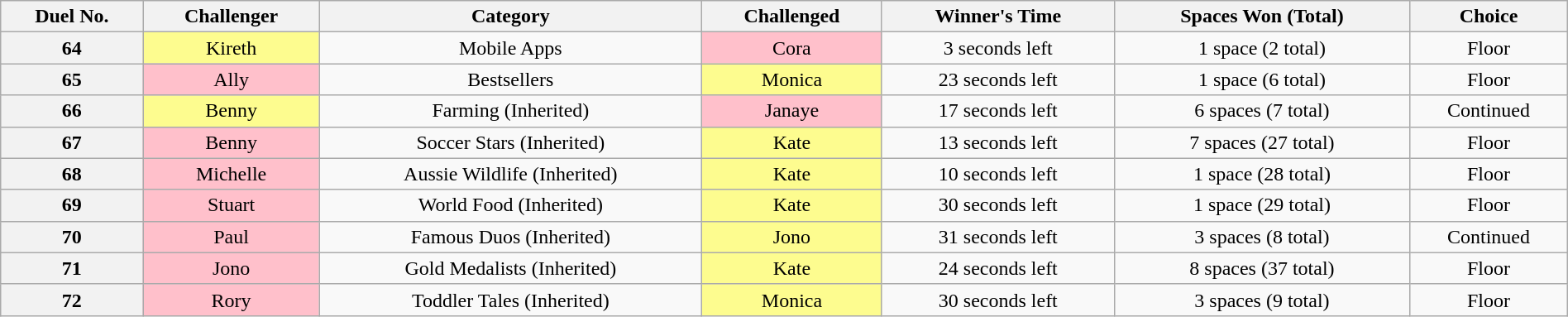<table class="wikitable sortable mw-collapsible mw-collapsed" style="text-align:center; width:100%">
<tr>
<th scope="col">Duel No.</th>
<th scope="col">Challenger</th>
<th scope="col">Category</th>
<th scope="col">Challenged</th>
<th scope="col">Winner's Time</th>
<th scope="col">Spaces Won (Total)</th>
<th scope="col">Choice</th>
</tr>
<tr>
<th>64</th>
<td style="background:#fdfc8f;">Kireth</td>
<td>Mobile Apps</td>
<td style="background:pink;">Cora</td>
<td>3 seconds left</td>
<td>1 space (2 total)</td>
<td>Floor</td>
</tr>
<tr>
<th>65</th>
<td style="background:pink;">Ally</td>
<td>Bestsellers</td>
<td style="background:#fdfc8f;">Monica</td>
<td>23 seconds left</td>
<td>1 space (6 total)</td>
<td>Floor</td>
</tr>
<tr>
<th>66</th>
<td style="background:#fdfc8f;">Benny</td>
<td>Farming (Inherited)</td>
<td style="background:pink;">Janaye</td>
<td>17 seconds left</td>
<td>6 spaces (7 total)</td>
<td>Continued</td>
</tr>
<tr>
<th>67</th>
<td style="background:pink;">Benny</td>
<td>Soccer Stars (Inherited)</td>
<td style="background:#fdfc8f;">Kate</td>
<td>13 seconds left</td>
<td>7 spaces (27 total)</td>
<td>Floor</td>
</tr>
<tr>
<th>68</th>
<td style="background:pink;">Michelle</td>
<td>Aussie Wildlife (Inherited)</td>
<td style="background:#fdfc8f;">Kate</td>
<td>10 seconds left</td>
<td>1 space (28 total)</td>
<td>Floor</td>
</tr>
<tr>
<th>69</th>
<td style="background:pink;">Stuart</td>
<td>World Food (Inherited)</td>
<td style="background:#fdfc8f;">Kate</td>
<td>30 seconds left</td>
<td>1 space (29 total)</td>
<td>Floor</td>
</tr>
<tr>
<th>70</th>
<td style="background:pink;">Paul</td>
<td>Famous Duos (Inherited)</td>
<td style="background:#fdfc8f;">Jono</td>
<td>31 seconds left</td>
<td>3 spaces (8 total)</td>
<td>Continued</td>
</tr>
<tr>
<th>71</th>
<td style="background:pink;">Jono</td>
<td>Gold Medalists (Inherited)</td>
<td style="background:#fdfc8f;">Kate</td>
<td>24 seconds left</td>
<td>8 spaces (37 total)</td>
<td>Floor</td>
</tr>
<tr>
<th>72</th>
<td style="background:pink;">Rory</td>
<td>Toddler Tales (Inherited)</td>
<td style="background:#fdfc8f;">Monica</td>
<td>30 seconds left</td>
<td>3 spaces (9 total)</td>
<td>Floor</td>
</tr>
</table>
